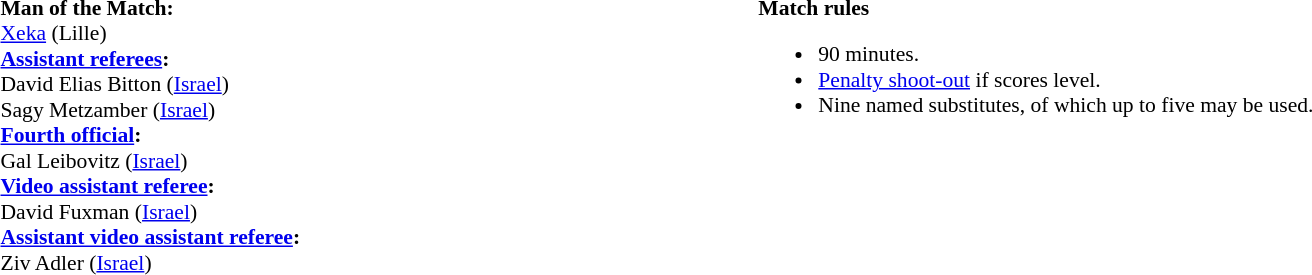<table width=100% style="font-size:90%">
<tr>
<td><br><strong>Man of the Match:</strong>
<br><a href='#'>Xeka</a> (Lille)<br><strong><a href='#'>Assistant referees</a>:</strong>
<br>David Elias Bitton (<a href='#'>Israel</a>)
<br>Sagy Metzamber (<a href='#'>Israel</a>)
<br><strong><a href='#'>Fourth official</a>:</strong>
<br>Gal Leibovitz (<a href='#'>Israel</a>)
<br><strong><a href='#'>Video assistant referee</a>:</strong>
<br>David Fuxman (<a href='#'>Israel</a>)
<br><strong><a href='#'>Assistant video assistant referee</a>:</strong>
<br>Ziv Adler (<a href='#'>Israel</a>)</td>
<td style="width:60%; vertical-align:top;"><br><strong>Match rules</strong><ul><li>90 minutes.</li><li><a href='#'>Penalty shoot-out</a> if scores level.</li><li>Nine named substitutes, of which up to five may be used.</li></ul></td>
</tr>
</table>
